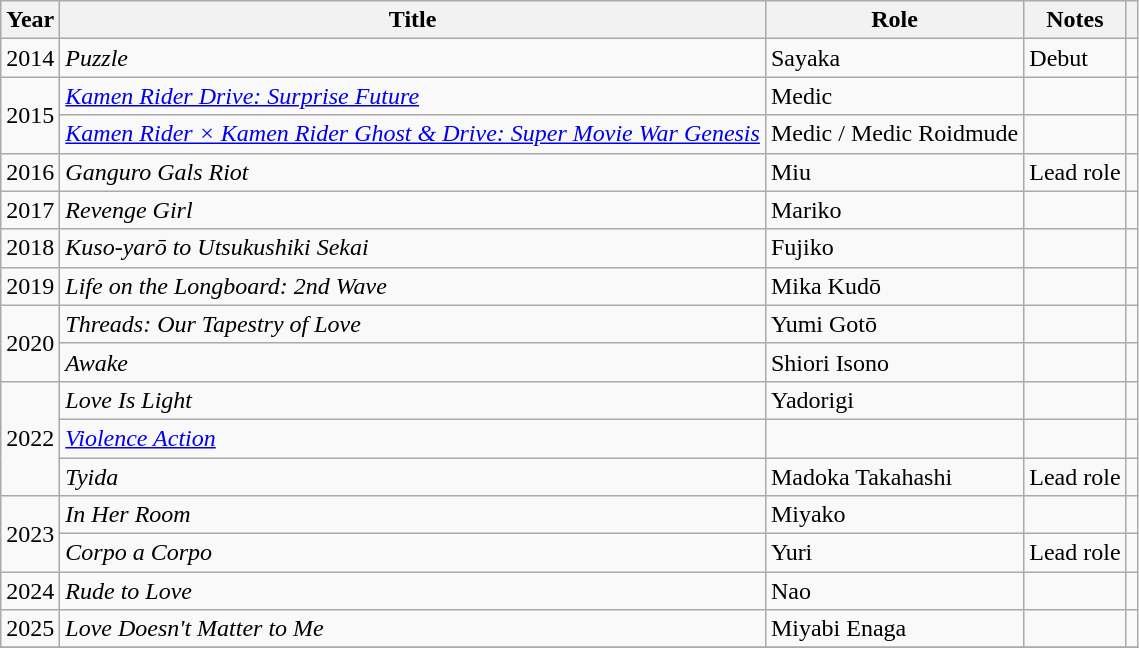<table class="wikitable">
<tr>
<th>Year</th>
<th>Title</th>
<th>Role</th>
<th>Notes</th>
<th></th>
</tr>
<tr>
<td>2014</td>
<td><em>Puzzle</em></td>
<td>Sayaka</td>
<td>Debut</td>
<td></td>
</tr>
<tr>
<td rowspan=2>2015</td>
<td><em><a href='#'>Kamen Rider Drive: Surprise Future</a></em></td>
<td>Medic</td>
<td></td>
<td></td>
</tr>
<tr>
<td><em><a href='#'>Kamen Rider × Kamen Rider Ghost & Drive: Super Movie War Genesis</a></em></td>
<td>Medic / Medic Roidmude</td>
<td></td>
<td></td>
</tr>
<tr>
<td>2016</td>
<td><em>Ganguro Gals Riot</em></td>
<td>Miu</td>
<td>Lead role</td>
<td></td>
</tr>
<tr>
<td>2017</td>
<td><em>Revenge Girl</em></td>
<td>Mariko</td>
<td></td>
<td></td>
</tr>
<tr>
<td>2018</td>
<td><em>Kuso-yarō to Utsukushiki Sekai</em></td>
<td>Fujiko</td>
<td></td>
<td></td>
</tr>
<tr>
<td>2019</td>
<td><em>Life on the Longboard: 2nd Wave</em></td>
<td>Mika Kudō</td>
<td></td>
<td></td>
</tr>
<tr>
<td rowspan=2>2020</td>
<td><em>Threads: Our Tapestry of Love</em></td>
<td>Yumi Gotō</td>
<td></td>
<td></td>
</tr>
<tr>
<td><em>Awake</em></td>
<td>Shiori Isono</td>
<td></td>
<td></td>
</tr>
<tr>
<td rowspan=3>2022</td>
<td><em>Love Is Light</em></td>
<td>Yadorigi</td>
<td></td>
<td></td>
</tr>
<tr>
<td><em><a href='#'>Violence Action</a></em></td>
<td></td>
<td></td>
<td></td>
</tr>
<tr>
<td><em>Tyida</em></td>
<td>Madoka Takahashi</td>
<td>Lead role</td>
<td></td>
</tr>
<tr>
<td rowspan=2>2023</td>
<td><em>In Her Room</em></td>
<td>Miyako</td>
<td></td>
<td></td>
</tr>
<tr>
<td><em>Corpo a Corpo</em></td>
<td>Yuri</td>
<td>Lead role</td>
<td></td>
</tr>
<tr>
<td>2024</td>
<td><em>Rude to Love</em></td>
<td>Nao</td>
<td></td>
<td></td>
</tr>
<tr>
<td>2025</td>
<td><em>Love Doesn't Matter to Me</em></td>
<td>Miyabi Enaga</td>
<td></td>
<td></td>
</tr>
<tr>
</tr>
</table>
